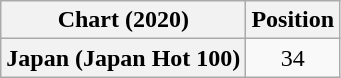<table class="wikitable plainrowheaders" style="text-align:center">
<tr>
<th scope="col">Chart (2020)</th>
<th scope="col">Position</th>
</tr>
<tr>
<th scope="row">Japan (Japan Hot 100)</th>
<td>34</td>
</tr>
</table>
